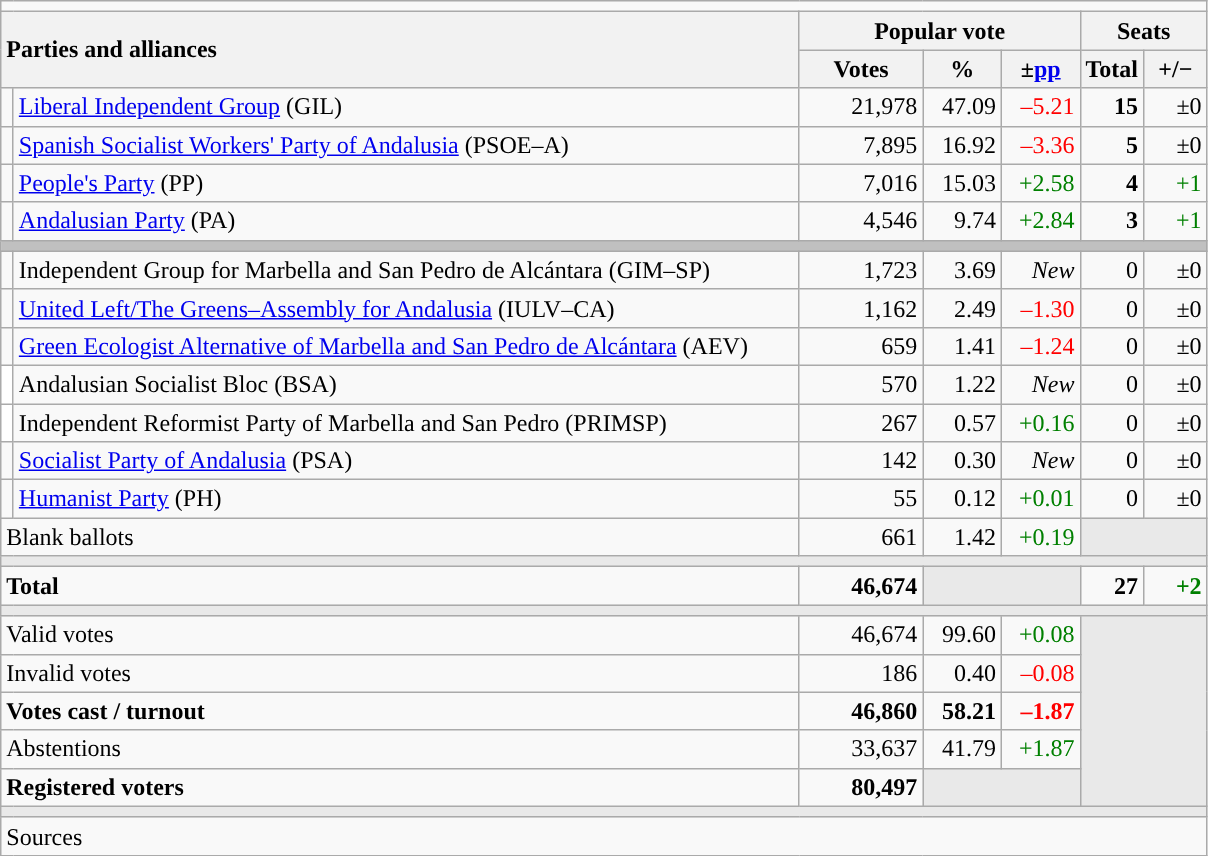<table class="wikitable" style="text-align:right;">
<tr>
<td colspan="7"></td>
</tr>
<tr>
<th style="text-align:left;" rowspan="2" colspan="2" width="525">Parties and alliances</th>
<th colspan="3">Popular vote</th>
<th colspan="2">Seats</th>
</tr>
<tr>
<th width="75">Votes</th>
<th width="45">%</th>
<th width="45">±<a href='#'>pp</a></th>
<th width="35">Total</th>
<th width="35">+/−</th>
</tr>
<tr>
<td style="color:inherit;background:"></td>
<td align="left"><a href='#'>Liberal Independent Group</a> (GIL)</td>
<td>21,978</td>
<td>47.09</td>
<td style="color:red;">–5.21</td>
<td><strong>15</strong></td>
<td>±0</td>
</tr>
<tr>
<td style="color:inherit;background:"></td>
<td align="left"><a href='#'>Spanish Socialist Workers' Party of Andalusia</a> (PSOE–A)</td>
<td>7,895</td>
<td>16.92</td>
<td style="color:red;">–3.36</td>
<td><strong>5</strong></td>
<td>±0</td>
</tr>
<tr>
<td width="1" style="color:inherit;background:"></td>
<td align="left"><a href='#'>People's Party</a> (PP)</td>
<td>7,016</td>
<td>15.03</td>
<td style="color:green;">+2.58</td>
<td><strong>4</strong></td>
<td style="color:green;">+1</td>
</tr>
<tr>
<td style="color:inherit;background:"></td>
<td align="left"><a href='#'>Andalusian Party</a> (PA)</td>
<td>4,546</td>
<td>9.74</td>
<td style="color:green;">+2.84</td>
<td><strong>3</strong></td>
<td style="color:green;">+1</td>
</tr>
<tr>
<td colspan="7" bgcolor="#C0C0C0"></td>
</tr>
<tr>
<td style="color:inherit;background:"></td>
<td align="left">Independent Group for Marbella and San Pedro de Alcántara (GIM–SP)</td>
<td>1,723</td>
<td>3.69</td>
<td><em>New</em></td>
<td>0</td>
<td>±0</td>
</tr>
<tr>
<td style="color:inherit;background:"></td>
<td align="left"><a href='#'>United Left/The Greens–Assembly for Andalusia</a> (IULV–CA)</td>
<td>1,162</td>
<td>2.49</td>
<td style="color:red;">–1.30</td>
<td>0</td>
<td>±0</td>
</tr>
<tr>
<td style="color:inherit;background:"></td>
<td align="left"><a href='#'>Green Ecologist Alternative of Marbella and San Pedro de Alcántara</a> (AEV)</td>
<td>659</td>
<td>1.41</td>
<td style="color:red;">–1.24</td>
<td>0</td>
<td>±0</td>
</tr>
<tr>
<td bgcolor="white"></td>
<td align="left">Andalusian Socialist Bloc (BSA)</td>
<td>570</td>
<td>1.22</td>
<td><em>New</em></td>
<td>0</td>
<td>±0</td>
</tr>
<tr>
<td bgcolor="white"></td>
<td align="left">Independent Reformist Party of Marbella and San Pedro (PRIMSP)</td>
<td>267</td>
<td>0.57</td>
<td style="color:green;">+0.16</td>
<td>0</td>
<td>±0</td>
</tr>
<tr>
<td style="color:inherit;background:"></td>
<td align="left"><a href='#'>Socialist Party of Andalusia</a> (PSA)</td>
<td>142</td>
<td>0.30</td>
<td><em>New</em></td>
<td>0</td>
<td>±0</td>
</tr>
<tr>
<td style="color:inherit;background:"></td>
<td align="left"><a href='#'>Humanist Party</a> (PH)</td>
<td>55</td>
<td>0.12</td>
<td style="color:green;">+0.01</td>
<td>0</td>
<td>±0</td>
</tr>
<tr>
<td align="left" colspan="2">Blank ballots</td>
<td>661</td>
<td>1.42</td>
<td style="color:green;">+0.19</td>
<td bgcolor="#E9E9E9" colspan="2"></td>
</tr>
<tr>
<td colspan="7" bgcolor="#E9E9E9"></td>
</tr>
<tr style="font-weight:bold;">
<td align="left" colspan="2">Total</td>
<td>46,674</td>
<td bgcolor="#E9E9E9" colspan="2"></td>
<td>27</td>
<td style="color:green;">+2</td>
</tr>
<tr>
<td colspan="7" bgcolor="#E9E9E9"></td>
</tr>
<tr>
<td align="left" colspan="2">Valid votes</td>
<td>46,674</td>
<td>99.60</td>
<td style="color:green;">+0.08</td>
<td bgcolor="#E9E9E9" colspan="2" rowspan="5"></td>
</tr>
<tr>
<td align="left" colspan="2">Invalid votes</td>
<td>186</td>
<td>0.40</td>
<td style="color:red;">–0.08</td>
</tr>
<tr style="font-weight:bold;">
<td align="left" colspan="2">Votes cast / turnout</td>
<td>46,860</td>
<td>58.21</td>
<td style="color:red;">–1.87</td>
</tr>
<tr>
<td align="left" colspan="2">Abstentions</td>
<td>33,637</td>
<td>41.79</td>
<td style="color:green;">+1.87</td>
</tr>
<tr style="font-weight:bold;">
<td align="left" colspan="2">Registered voters</td>
<td>80,497</td>
<td bgcolor="#E9E9E9" colspan="2"></td>
</tr>
<tr>
<td colspan="7" bgcolor="#E9E9E9"></td>
</tr>
<tr>
<td align="left" colspan="7">Sources</td>
</tr>
</table>
